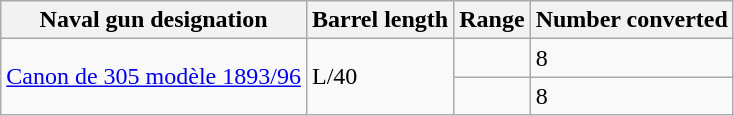<table class="wikitable">
<tr>
<th>Naval gun designation</th>
<th>Barrel length</th>
<th>Range</th>
<th>Number converted</th>
</tr>
<tr>
<td rowspan="2"><a href='#'>Canon de 305 modèle 1893/96</a></td>
<td rowspan="2"> L/40</td>
<td></td>
<td>8</td>
</tr>
<tr>
<td></td>
<td>8</td>
</tr>
</table>
